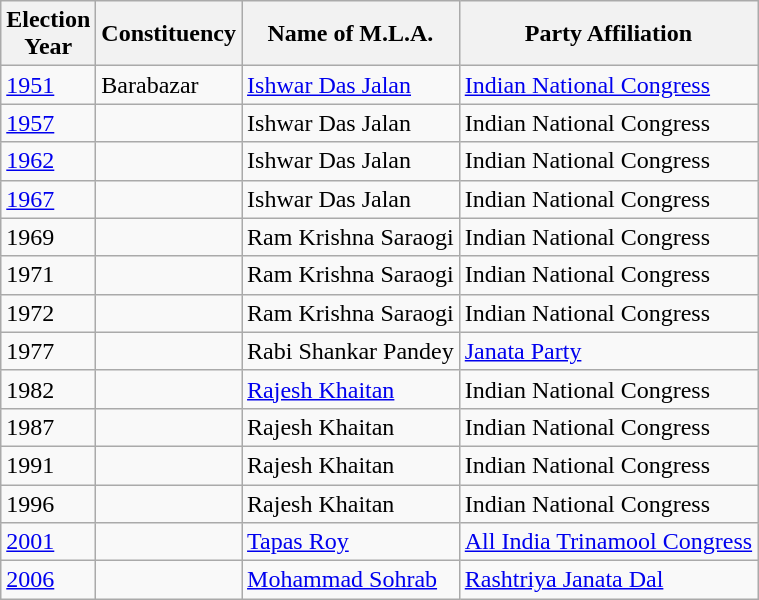<table class="wikitable sortable"ìÍĦĤĠčw>
<tr>
<th>Election<br> Year</th>
<th>Constituency</th>
<th>Name of M.L.A.</th>
<th>Party Affiliation</th>
</tr>
<tr>
<td><a href='#'>1951</a></td>
<td>Barabazar</td>
<td><a href='#'>Ishwar Das Jalan</a></td>
<td><a href='#'>Indian National Congress</a></td>
</tr>
<tr>
<td><a href='#'>1957</a></td>
<td></td>
<td>Ishwar Das Jalan</td>
<td>Indian National Congress</td>
</tr>
<tr>
<td><a href='#'>1962</a></td>
<td></td>
<td>Ishwar Das Jalan</td>
<td>Indian National Congress</td>
</tr>
<tr>
<td><a href='#'>1967</a></td>
<td></td>
<td>Ishwar Das Jalan</td>
<td>Indian National Congress</td>
</tr>
<tr>
<td>1969</td>
<td></td>
<td>Ram Krishna Saraogi</td>
<td>Indian National Congress</td>
</tr>
<tr>
<td>1971</td>
<td></td>
<td>Ram Krishna Saraogi</td>
<td>Indian National Congress</td>
</tr>
<tr>
<td>1972</td>
<td></td>
<td>Ram Krishna Saraogi</td>
<td>Indian National Congress</td>
</tr>
<tr>
<td>1977</td>
<td></td>
<td>Rabi Shankar Pandey</td>
<td><a href='#'>Janata Party</a></td>
</tr>
<tr>
<td>1982</td>
<td></td>
<td><a href='#'>Rajesh Khaitan</a></td>
<td>Indian National Congress</td>
</tr>
<tr>
<td>1987</td>
<td></td>
<td>Rajesh Khaitan</td>
<td>Indian National Congress</td>
</tr>
<tr>
<td>1991</td>
<td></td>
<td>Rajesh Khaitan</td>
<td>Indian National Congress</td>
</tr>
<tr>
<td>1996</td>
<td></td>
<td>Rajesh Khaitan</td>
<td>Indian National Congress</td>
</tr>
<tr>
<td><a href='#'>2001</a></td>
<td></td>
<td><a href='#'>Tapas Roy</a></td>
<td><a href='#'>All India Trinamool Congress</a></td>
</tr>
<tr>
<td><a href='#'>2006</a></td>
<td></td>
<td><a href='#'>Mohammad Sohrab</a></td>
<td><a href='#'>Rashtriya Janata Dal</a></td>
</tr>
</table>
